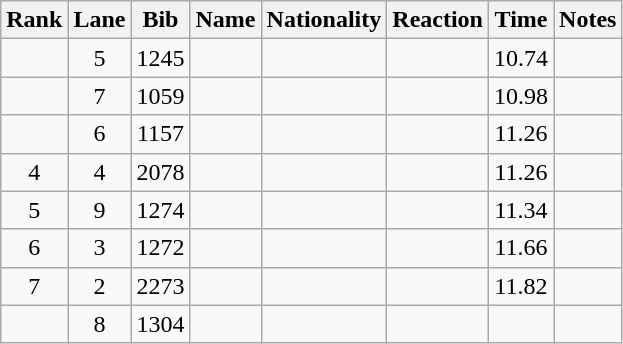<table class="wikitable sortable" style="text-align:center">
<tr>
<th>Rank</th>
<th>Lane</th>
<th>Bib</th>
<th>Name</th>
<th>Nationality</th>
<th>Reaction</th>
<th>Time</th>
<th>Notes</th>
</tr>
<tr>
<td></td>
<td>5</td>
<td>1245</td>
<td align=left></td>
<td align=left></td>
<td></td>
<td>10.74</td>
<td></td>
</tr>
<tr>
<td></td>
<td>7</td>
<td>1059</td>
<td align=left></td>
<td align=left></td>
<td></td>
<td>10.98</td>
<td></td>
</tr>
<tr>
<td></td>
<td>6</td>
<td>1157</td>
<td align=left></td>
<td align=left></td>
<td></td>
<td>11.26</td>
<td></td>
</tr>
<tr>
<td>4</td>
<td>4</td>
<td>2078</td>
<td align=left></td>
<td align=left></td>
<td></td>
<td>11.26</td>
<td></td>
</tr>
<tr>
<td>5</td>
<td>9</td>
<td>1274</td>
<td align=left></td>
<td align=left></td>
<td></td>
<td>11.34</td>
<td></td>
</tr>
<tr>
<td>6</td>
<td>3</td>
<td>1272</td>
<td align=left></td>
<td align=left></td>
<td></td>
<td>11.66</td>
<td></td>
</tr>
<tr>
<td>7</td>
<td>2</td>
<td>2273</td>
<td align=left></td>
<td align=left></td>
<td></td>
<td>11.82</td>
<td></td>
</tr>
<tr>
<td></td>
<td>8</td>
<td>1304</td>
<td align=left></td>
<td align=left></td>
<td></td>
<td></td>
<td><strong></strong></td>
</tr>
</table>
